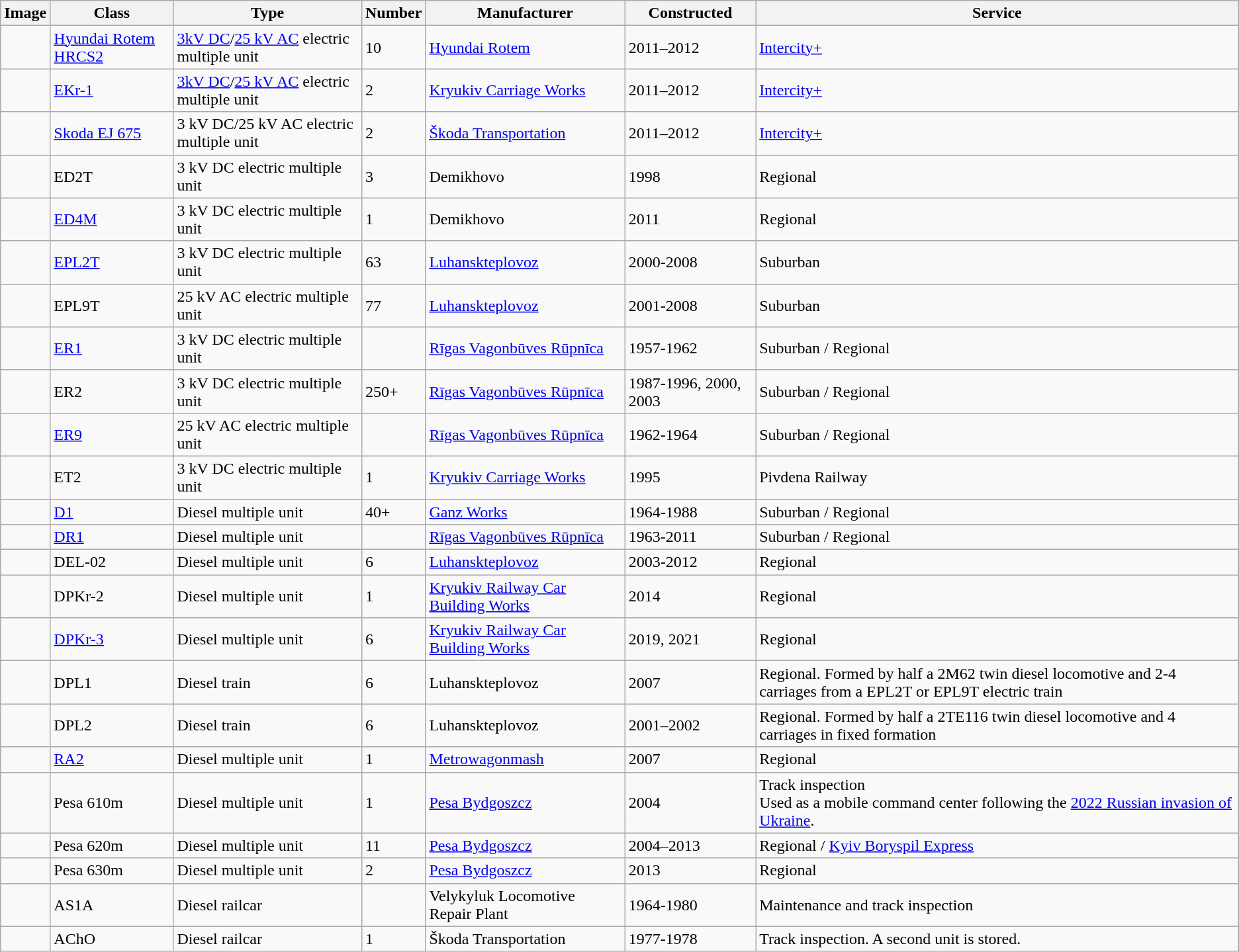<table class="wikitable sortable left">
<tr>
<th>Image</th>
<th>Class</th>
<th>Type</th>
<th>Number</th>
<th>Manufacturer</th>
<th>Constructed</th>
<th>Service</th>
</tr>
<tr>
<td></td>
<td><a href='#'>Hyundai Rotem HRCS2</a></td>
<td><a href='#'>3kV DC</a>/<a href='#'>25 kV AC</a> electric multiple unit</td>
<td>10</td>
<td><a href='#'>Hyundai Rotem</a></td>
<td>2011–2012</td>
<td><a href='#'>Intercity+</a></td>
</tr>
<tr>
<td></td>
<td><a href='#'>EKr-1</a></td>
<td><a href='#'>3kV DC</a>/<a href='#'>25 kV AC</a> electric multiple unit</td>
<td>2</td>
<td><a href='#'>Kryukiv Carriage Works</a></td>
<td>2011–2012</td>
<td><a href='#'>Intercity+</a></td>
</tr>
<tr>
<td></td>
<td><a href='#'>Skoda EJ 675</a></td>
<td>3 kV DC/25 kV AC electric multiple unit</td>
<td>2</td>
<td><a href='#'>Škoda Transportation</a></td>
<td>2011–2012</td>
<td><a href='#'>Intercity+</a></td>
</tr>
<tr>
<td></td>
<td>ED2T</td>
<td>3 kV DC electric multiple unit</td>
<td>3</td>
<td>Demikhovo</td>
<td>1998</td>
<td>Regional</td>
</tr>
<tr>
<td></td>
<td><a href='#'>ED4M</a></td>
<td>3 kV DC electric multiple unit</td>
<td>1</td>
<td>Demikhovo</td>
<td>2011</td>
<td>Regional</td>
</tr>
<tr>
<td></td>
<td><a href='#'>EPL2T</a></td>
<td>3 kV DC electric multiple unit</td>
<td>63</td>
<td><a href='#'>Luhanskteplovoz</a></td>
<td>2000-2008</td>
<td>Suburban</td>
</tr>
<tr>
<td></td>
<td>EPL9T</td>
<td>25 kV AC electric multiple unit</td>
<td>77</td>
<td><a href='#'>Luhanskteplovoz</a></td>
<td>2001-2008</td>
<td>Suburban</td>
</tr>
<tr>
<td></td>
<td><a href='#'>ER1</a></td>
<td>3 kV DC electric multiple unit</td>
<td></td>
<td><a href='#'>Rīgas Vagonbūves Rūpnīca</a></td>
<td>1957-1962</td>
<td>Suburban / Regional</td>
</tr>
<tr>
<td></td>
<td>ER2</td>
<td>3 kV DC electric multiple unit</td>
<td>250+</td>
<td><a href='#'>Rīgas Vagonbūves Rūpnīca</a></td>
<td>1987-1996, 2000, 2003</td>
<td>Suburban / Regional</td>
</tr>
<tr>
<td></td>
<td><a href='#'>ER9</a></td>
<td>25 kV AC electric multiple unit</td>
<td></td>
<td><a href='#'>Rīgas Vagonbūves Rūpnīca</a></td>
<td>1962-1964</td>
<td>Suburban / Regional</td>
</tr>
<tr>
<td></td>
<td>ET2</td>
<td>3 kV DC electric multiple unit</td>
<td>1</td>
<td><a href='#'>Kryukiv Carriage Works</a></td>
<td>1995</td>
<td>Pivdena Railway</td>
</tr>
<tr>
<td></td>
<td><a href='#'>D1</a></td>
<td>Diesel multiple unit</td>
<td>40+</td>
<td><a href='#'>Ganz Works</a></td>
<td>1964-1988</td>
<td>Suburban / Regional</td>
</tr>
<tr>
<td></td>
<td><a href='#'>DR1</a></td>
<td>Diesel multiple unit</td>
<td></td>
<td><a href='#'>Rīgas Vagonbūves Rūpnīca</a></td>
<td>1963-2011</td>
<td>Suburban / Regional</td>
</tr>
<tr>
<td></td>
<td>DEL-02</td>
<td>Diesel multiple unit</td>
<td>6</td>
<td><a href='#'>Luhanskteplovoz</a></td>
<td>2003-2012</td>
<td>Regional</td>
</tr>
<tr>
<td></td>
<td>DPKr-2</td>
<td>Diesel multiple unit</td>
<td>1</td>
<td><a href='#'>Kryukiv Railway Car Building Works</a></td>
<td>2014</td>
<td>Regional</td>
</tr>
<tr>
<td></td>
<td><a href='#'>DPKr-3</a></td>
<td>Diesel multiple unit</td>
<td>6</td>
<td><a href='#'>Kryukiv Railway Car Building Works</a></td>
<td>2019, 2021</td>
<td>Regional</td>
</tr>
<tr>
<td></td>
<td>DPL1</td>
<td>Diesel train</td>
<td>6</td>
<td>Luhanskteplovoz</td>
<td>2007</td>
<td>Regional. Formed by half a 2M62 twin diesel locomotive and 2-4 carriages from a EPL2T or EPL9T electric train</td>
</tr>
<tr>
<td></td>
<td>DPL2</td>
<td>Diesel train</td>
<td>6</td>
<td>Luhanskteplovoz</td>
<td>2001–2002</td>
<td>Regional. Formed by half a 2TE116 twin diesel locomotive and 4 carriages in fixed formation</td>
</tr>
<tr>
<td></td>
<td><a href='#'>RA2</a></td>
<td>Diesel multiple unit</td>
<td>1</td>
<td><a href='#'>Metrowagonmash</a></td>
<td>2007</td>
<td>Regional</td>
</tr>
<tr>
<td></td>
<td>Pesa 610m</td>
<td>Diesel multiple unit</td>
<td>1</td>
<td><a href='#'>Pesa Bydgoszcz</a></td>
<td>2004</td>
<td>Track inspection<br>Used as a mobile command center following the <a href='#'>2022 Russian invasion of Ukraine</a>.</td>
</tr>
<tr>
<td></td>
<td>Pesa 620m</td>
<td>Diesel multiple unit</td>
<td>11</td>
<td><a href='#'>Pesa Bydgoszcz</a></td>
<td>2004–2013</td>
<td>Regional / <a href='#'>Kyiv Boryspil Express</a></td>
</tr>
<tr>
<td></td>
<td>Pesa 630m</td>
<td>Diesel multiple unit</td>
<td>2</td>
<td><a href='#'>Pesa Bydgoszcz</a></td>
<td>2013</td>
<td>Regional</td>
</tr>
<tr>
<td></td>
<td>АS1А</td>
<td>Diesel railcar</td>
<td></td>
<td>Velykyluk Locomotive Repair Plant</td>
<td>1964-1980</td>
<td>Maintenance and track inspection</td>
</tr>
<tr>
<td></td>
<td>AChO</td>
<td>Diesel railcar</td>
<td>1</td>
<td>Škoda Transportation</td>
<td>1977-1978</td>
<td>Track inspection. A second unit is stored.</td>
</tr>
</table>
